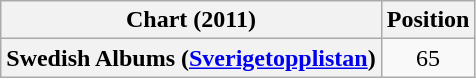<table class="wikitable plainrowheaders">
<tr>
<th>Chart (2011)</th>
<th>Position</th>
</tr>
<tr>
<th scope="row">Swedish Albums (<a href='#'>Sverigetopplistan</a>)</th>
<td align="center">65</td>
</tr>
</table>
